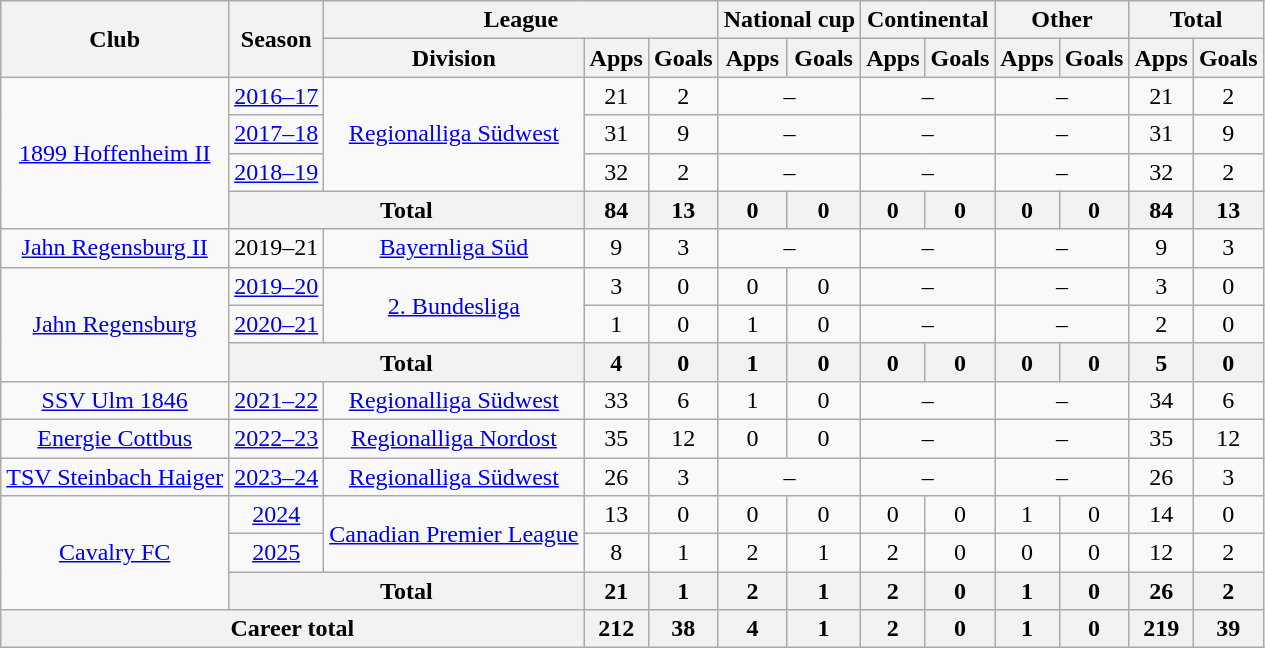<table class="wikitable" style="text-align: center">
<tr>
<th rowspan="2">Club</th>
<th rowspan="2">Season</th>
<th colspan="3">League</th>
<th colspan="2">National cup</th>
<th colspan="2">Continental</th>
<th colspan="2">Other</th>
<th colspan="2">Total</th>
</tr>
<tr>
<th>Division</th>
<th>Apps</th>
<th>Goals</th>
<th>Apps</th>
<th>Goals</th>
<th>Apps</th>
<th>Goals</th>
<th>Apps</th>
<th>Goals</th>
<th>Apps</th>
<th>Goals</th>
</tr>
<tr>
<td rowspan=4><a href='#'>1899 Hoffenheim II</a></td>
<td><a href='#'>2016–17</a></td>
<td rowspan=3><a href='#'>Regionalliga Südwest</a></td>
<td>21</td>
<td>2</td>
<td colspan="2">–</td>
<td colspan="2">–</td>
<td colspan="2">–</td>
<td>21</td>
<td>2</td>
</tr>
<tr>
<td><a href='#'>2017–18</a></td>
<td>31</td>
<td>9</td>
<td colspan="2">–</td>
<td colspan="2">–</td>
<td colspan="2">–</td>
<td>31</td>
<td>9</td>
</tr>
<tr>
<td><a href='#'>2018–19</a></td>
<td>32</td>
<td>2</td>
<td colspan="2">–</td>
<td colspan="2">–</td>
<td colspan="2">–</td>
<td>32</td>
<td>2</td>
</tr>
<tr>
<th colspan="2">Total</th>
<th>84</th>
<th>13</th>
<th>0</th>
<th>0</th>
<th>0</th>
<th>0</th>
<th>0</th>
<th>0</th>
<th>84</th>
<th>13</th>
</tr>
<tr>
<td><a href='#'>Jahn Regensburg II</a></td>
<td>2019–21</td>
<td><a href='#'>Bayernliga Süd</a></td>
<td>9</td>
<td>3</td>
<td colspan="2">–</td>
<td colspan="2">–</td>
<td colspan="2">–</td>
<td>9</td>
<td>3</td>
</tr>
<tr>
<td rowspan=3><a href='#'>Jahn Regensburg</a></td>
<td><a href='#'>2019–20</a></td>
<td rowspan=2><a href='#'>2. Bundesliga</a></td>
<td>3</td>
<td>0</td>
<td>0</td>
<td>0</td>
<td colspan="2">–</td>
<td colspan="2">–</td>
<td>3</td>
<td>0</td>
</tr>
<tr>
<td><a href='#'>2020–21</a></td>
<td>1</td>
<td>0</td>
<td>1</td>
<td>0</td>
<td colspan="2">–</td>
<td colspan="2">–</td>
<td>2</td>
<td>0</td>
</tr>
<tr>
<th colspan="2">Total</th>
<th>4</th>
<th>0</th>
<th>1</th>
<th>0</th>
<th>0</th>
<th>0</th>
<th>0</th>
<th>0</th>
<th>5</th>
<th>0</th>
</tr>
<tr>
<td><a href='#'>SSV Ulm 1846</a></td>
<td><a href='#'>2021–22</a></td>
<td><a href='#'>Regionalliga Südwest</a></td>
<td>33</td>
<td>6</td>
<td>1</td>
<td>0</td>
<td colspan="2">–</td>
<td colspan="2">–</td>
<td>34</td>
<td>6</td>
</tr>
<tr>
<td><a href='#'>Energie Cottbus</a></td>
<td><a href='#'>2022–23</a></td>
<td><a href='#'>Regionalliga Nordost</a></td>
<td>35</td>
<td>12</td>
<td>0</td>
<td>0</td>
<td colspan="2">–</td>
<td colspan="2">–</td>
<td>35</td>
<td>12</td>
</tr>
<tr>
<td><a href='#'>TSV Steinbach Haiger</a></td>
<td><a href='#'>2023–24</a></td>
<td><a href='#'>Regionalliga Südwest</a></td>
<td>26</td>
<td>3</td>
<td colspan="2">–</td>
<td colspan="2">–</td>
<td colspan="2">–</td>
<td>26</td>
<td>3</td>
</tr>
<tr>
<td rowspan=3"><a href='#'>Cavalry FC</a></td>
<td><a href='#'>2024</a></td>
<td rowspan="2"><a href='#'>Canadian Premier League</a></td>
<td>13</td>
<td>0</td>
<td>0</td>
<td>0</td>
<td>0</td>
<td>0</td>
<td>1</td>
<td>0</td>
<td>14</td>
<td>0</td>
</tr>
<tr>
<td><a href='#'>2025</a></td>
<td>8</td>
<td>1</td>
<td>2</td>
<td>1</td>
<td>2</td>
<td>0</td>
<td>0</td>
<td>0</td>
<td>12</td>
<td>2</td>
</tr>
<tr>
<th colspan="2"><strong>Total</strong></th>
<th>21</th>
<th>1</th>
<th>2</th>
<th>1</th>
<th>2</th>
<th>0</th>
<th>1</th>
<th>0</th>
<th>26</th>
<th>2</th>
</tr>
<tr>
<th colspan="3"><strong>Career total</strong></th>
<th>212</th>
<th>38</th>
<th>4</th>
<th>1</th>
<th>2</th>
<th>0</th>
<th>1</th>
<th>0</th>
<th>219</th>
<th>39</th>
</tr>
</table>
